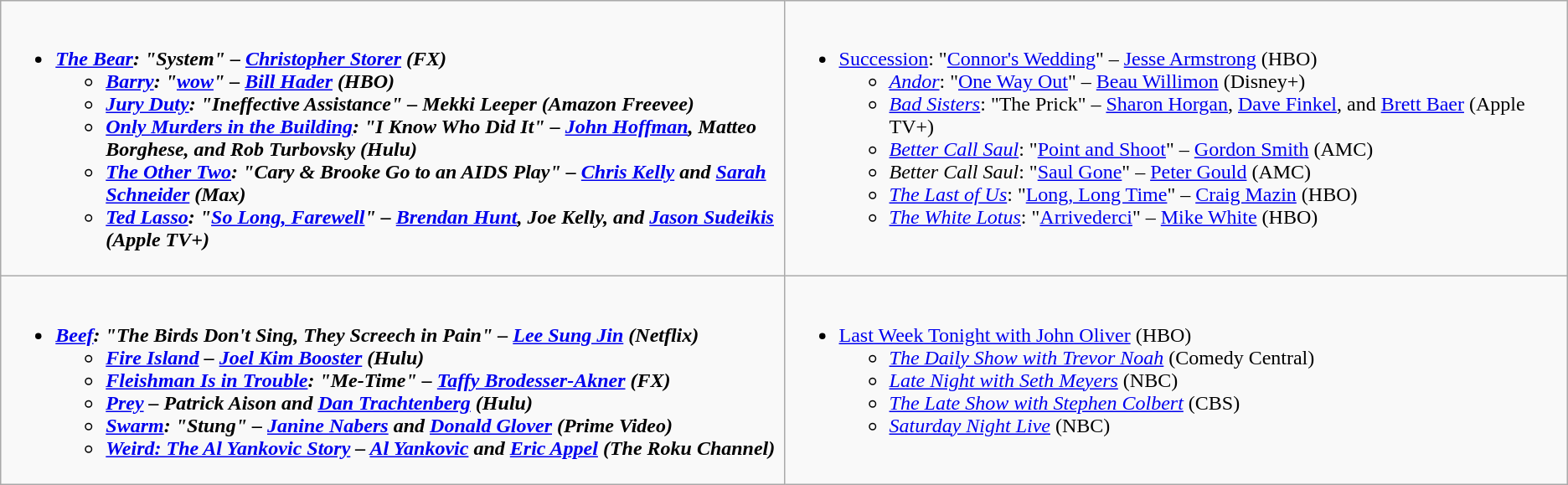<table class="wikitable">
<tr>
<td style="vertical-align:top;" width="50%"><br><ul><li><strong><em><a href='#'>The Bear</a><em>: "System" – <a href='#'>Christopher Storer</a> (FX)<strong><ul><li></em><a href='#'>Barry</a><em>: "<a href='#'>wow</a>" – <a href='#'>Bill Hader</a> (HBO)</li><li></em><a href='#'>Jury Duty</a><em>: "Ineffective Assistance" – Mekki Leeper (Amazon Freevee)</li><li></em><a href='#'>Only Murders in the Building</a><em>: "I Know Who Did It" – <a href='#'>John Hoffman</a>, Matteo Borghese, and Rob Turbovsky (Hulu)</li><li></em><a href='#'>The Other Two</a><em>: "Cary & Brooke Go to an AIDS Play" – <a href='#'>Chris Kelly</a> and <a href='#'>Sarah Schneider</a> (Max)</li><li></em><a href='#'>Ted Lasso</a><em>: "<a href='#'>So Long, Farewell</a>" – <a href='#'>Brendan Hunt</a>, Joe Kelly, and <a href='#'>Jason Sudeikis</a> (Apple TV+)</li></ul></li></ul></td>
<td style="vertical-align:top;" width="50%"><br><ul><li></em></strong><a href='#'>Succession</a></em>: "<a href='#'>Connor's Wedding</a>" – <a href='#'>Jesse Armstrong</a> (HBO)</strong><ul><li><em><a href='#'>Andor</a></em>: "<a href='#'>One Way Out</a>" – <a href='#'>Beau Willimon</a> (Disney+)</li><li><em><a href='#'>Bad Sisters</a></em>: "The Prick" – <a href='#'>Sharon Horgan</a>, <a href='#'>Dave Finkel</a>, and <a href='#'>Brett Baer</a> (Apple TV+)</li><li><em><a href='#'>Better Call Saul</a></em>: "<a href='#'>Point and Shoot</a>" – <a href='#'>Gordon Smith</a> (AMC)</li><li><em>Better Call Saul</em>: "<a href='#'>Saul Gone</a>" – <a href='#'>Peter Gould</a> (AMC)</li><li><em><a href='#'>The Last of Us</a></em>: "<a href='#'>Long, Long Time</a>" – <a href='#'>Craig Mazin</a> (HBO)</li><li><em><a href='#'>The White Lotus</a></em>: "<a href='#'>Arrivederci</a>" – <a href='#'>Mike White</a> (HBO)</li></ul></li></ul></td>
</tr>
<tr>
<td style="vertical-align:top;" width="50%"><br><ul><li><strong><em><a href='#'>Beef</a><em>: "The Birds Don't Sing, They Screech in Pain" – <a href='#'>Lee Sung Jin</a> (Netflix)<strong><ul><li></em><a href='#'>Fire Island</a><em> – <a href='#'>Joel Kim Booster</a> (Hulu)</li><li></em><a href='#'>Fleishman Is in Trouble</a><em>: "Me-Time" – <a href='#'>Taffy Brodesser-Akner</a> (FX)</li><li></em><a href='#'>Prey</a><em> – Patrick Aison and <a href='#'>Dan Trachtenberg</a> (Hulu)</li><li></em><a href='#'>Swarm</a><em>: "Stung" – <a href='#'>Janine Nabers</a> and <a href='#'>Donald Glover</a> (Prime Video)</li><li></em><a href='#'>Weird: The Al Yankovic Story</a><em> – <a href='#'>Al Yankovic</a> and <a href='#'>Eric Appel</a> (The Roku Channel)</li></ul></li></ul></td>
<td style="vertical-align:top;" width="50%"><br><ul><li></em></strong><a href='#'>Last Week Tonight with John Oliver</a></em> (HBO)</strong><ul><li><em><a href='#'>The Daily Show with Trevor Noah</a></em> (Comedy Central)</li><li><em><a href='#'>Late Night with Seth Meyers</a></em> (NBC)</li><li><em><a href='#'>The Late Show with Stephen Colbert</a></em> (CBS)</li><li><em><a href='#'>Saturday Night Live</a></em> (NBC)</li></ul></li></ul></td>
</tr>
</table>
